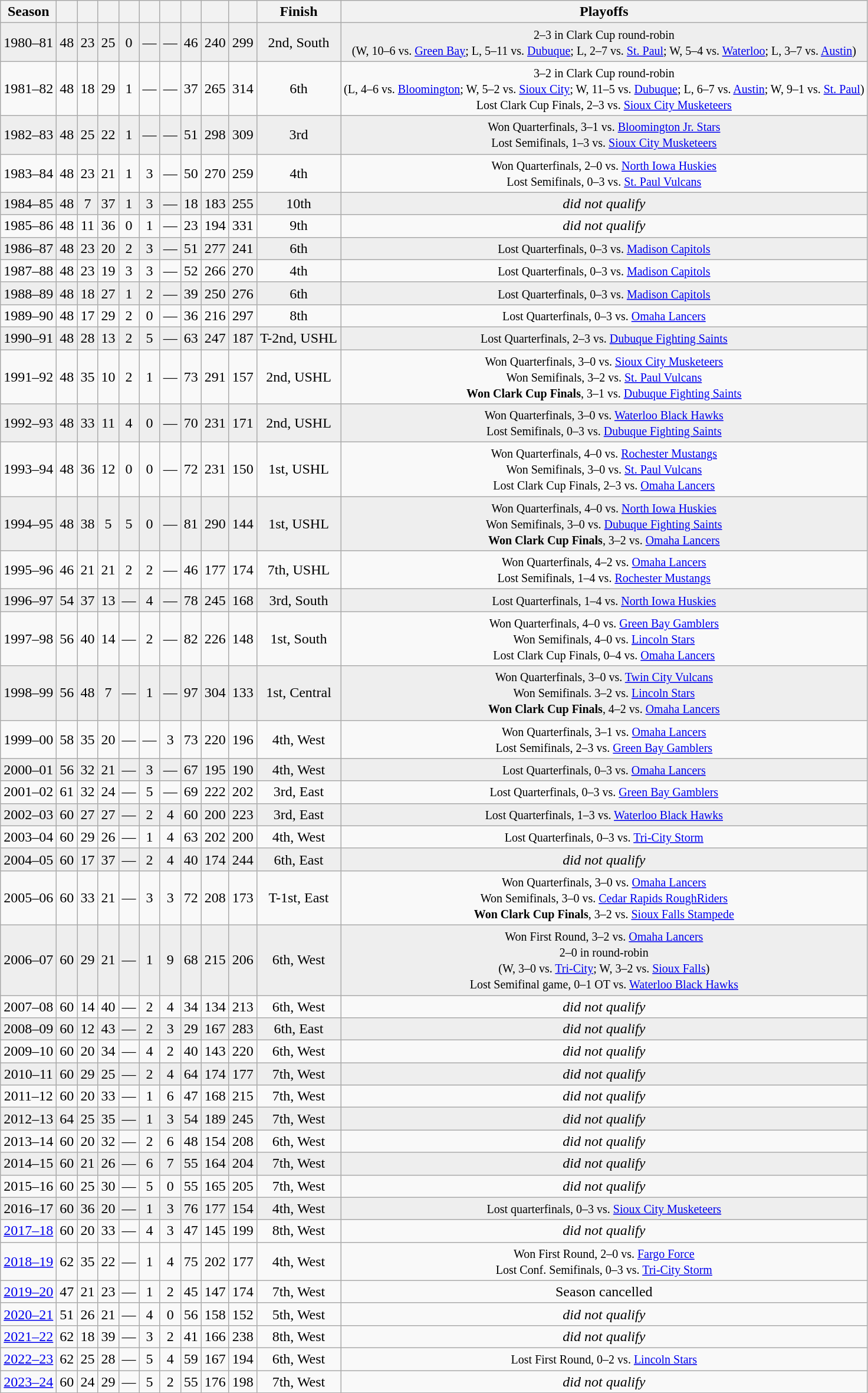<table class="wikitable" style="text-align:center">
<tr>
<th>Season</th>
<th></th>
<th></th>
<th></th>
<th></th>
<th></th>
<th></th>
<th></th>
<th></th>
<th></th>
<th>Finish</th>
<th>Playoffs</th>
</tr>
<tr bgcolor="#eeeeee">
<td>1980–81</td>
<td>48</td>
<td>23</td>
<td>25</td>
<td>0</td>
<td>—</td>
<td>—</td>
<td>46</td>
<td>240</td>
<td>299</td>
<td>2nd, South</td>
<td><small>2–3 in Clark Cup round-robin<br>(W, 10–6 vs. <a href='#'>Green Bay</a>; L, 5–11 vs. <a href='#'>Dubuque</a>; L, 2–7 vs. <a href='#'>St. Paul</a>; W, 5–4 vs. <a href='#'>Waterloo</a>; L, 3–7 vs. <a href='#'>Austin</a>)</small></td>
</tr>
<tr>
<td>1981–82</td>
<td>48</td>
<td>18</td>
<td>29</td>
<td>1</td>
<td>—</td>
<td>—</td>
<td>37</td>
<td>265</td>
<td>314</td>
<td>6th</td>
<td><small>3–2 in Clark Cup round-robin<br>(L, 4–6 vs. <a href='#'>Bloomington</a>; W, 5–2 vs. <a href='#'>Sioux City</a>; W, 11–5 vs. <a href='#'>Dubuque</a>; L, 6–7 vs. <a href='#'>Austin</a>; W, 9–1 vs. <a href='#'>St. Paul</a>)<br>Lost Clark Cup Finals, 2–3 vs. <a href='#'>Sioux City Musketeers</a></small></td>
</tr>
<tr bgcolor="#eeeeee">
<td>1982–83</td>
<td>48</td>
<td>25</td>
<td>22</td>
<td>1</td>
<td>—</td>
<td>—</td>
<td>51</td>
<td>298</td>
<td>309</td>
<td>3rd</td>
<td><small>Won Quarterfinals, 3–1 vs. <a href='#'>Bloomington Jr. Stars</a><br>Lost Semifinals, 1–3 vs. <a href='#'>Sioux City Musketeers</a></small></td>
</tr>
<tr>
<td>1983–84</td>
<td>48</td>
<td>23</td>
<td>21</td>
<td>1</td>
<td>3</td>
<td>—</td>
<td>50</td>
<td>270</td>
<td>259</td>
<td>4th</td>
<td><small>Won Quarterfinals, 2–0 vs. <a href='#'>North Iowa Huskies</a><br>Lost Semifinals, 0–3 vs. <a href='#'>St. Paul Vulcans</a></small></td>
</tr>
<tr bgcolor="#eeeeee">
<td>1984–85</td>
<td>48</td>
<td>7</td>
<td>37</td>
<td>1</td>
<td>3</td>
<td>—</td>
<td>18</td>
<td>183</td>
<td>255</td>
<td>10th</td>
<td><em>did not qualify</em></td>
</tr>
<tr>
<td>1985–86</td>
<td>48</td>
<td>11</td>
<td>36</td>
<td>0</td>
<td>1</td>
<td>—</td>
<td>23</td>
<td>194</td>
<td>331</td>
<td>9th</td>
<td><em>did not qualify</em></td>
</tr>
<tr bgcolor="#eeeeee">
<td>1986–87</td>
<td>48</td>
<td>23</td>
<td>20</td>
<td>2</td>
<td>3</td>
<td>—</td>
<td>51</td>
<td>277</td>
<td>241</td>
<td>6th</td>
<td><small>Lost Quarterfinals, 0–3 vs. <a href='#'>Madison Capitols</a></small></td>
</tr>
<tr>
<td>1987–88</td>
<td>48</td>
<td>23</td>
<td>19</td>
<td>3</td>
<td>3</td>
<td>—</td>
<td>52</td>
<td>266</td>
<td>270</td>
<td>4th</td>
<td><small>Lost Quarterfinals, 0–3 vs. <a href='#'>Madison Capitols</a></small></td>
</tr>
<tr bgcolor="#eeeeee">
<td>1988–89</td>
<td>48</td>
<td>18</td>
<td>27</td>
<td>1</td>
<td>2</td>
<td>—</td>
<td>39</td>
<td>250</td>
<td>276</td>
<td>6th</td>
<td><small>Lost Quarterfinals, 0–3 vs. <a href='#'>Madison Capitols</a></small></td>
</tr>
<tr>
<td>1989–90</td>
<td>48</td>
<td>17</td>
<td>29</td>
<td>2</td>
<td>0</td>
<td>—</td>
<td>36</td>
<td>216</td>
<td>297</td>
<td>8th</td>
<td><small>Lost Quarterfinals, 0–3 vs. <a href='#'>Omaha Lancers</a></small></td>
</tr>
<tr bgcolor="#eeeeee">
<td>1990–91</td>
<td>48</td>
<td>28</td>
<td>13</td>
<td>2</td>
<td>5</td>
<td>—</td>
<td>63</td>
<td>247</td>
<td>187</td>
<td>T-2nd, USHL</td>
<td><small>Lost Quarterfinals, 2–3 vs. <a href='#'>Dubuque Fighting Saints</a></small></td>
</tr>
<tr>
<td>1991–92</td>
<td>48</td>
<td>35</td>
<td>10</td>
<td>2</td>
<td>1</td>
<td>—</td>
<td>73</td>
<td>291</td>
<td>157</td>
<td>2nd, USHL</td>
<td><small>Won Quarterfinals, 3–0 vs. <a href='#'>Sioux City Musketeers</a><br>Won Semifinals, 3–2 vs. <a href='#'>St. Paul Vulcans</a><br><strong>Won Clark Cup Finals</strong>, 3–1 vs. <a href='#'>Dubuque Fighting Saints</a></small></td>
</tr>
<tr bgcolor="#eeeeee">
<td>1992–93</td>
<td>48</td>
<td>33</td>
<td>11</td>
<td>4</td>
<td>0</td>
<td>—</td>
<td>70</td>
<td>231</td>
<td>171</td>
<td>2nd, USHL</td>
<td><small>Won Quarterfinals, 3–0 vs. <a href='#'>Waterloo Black Hawks</a><br>Lost Semifinals, 0–3 vs. <a href='#'>Dubuque Fighting Saints</a></small></td>
</tr>
<tr>
<td>1993–94</td>
<td>48</td>
<td>36</td>
<td>12</td>
<td>0</td>
<td>0</td>
<td>—</td>
<td>72</td>
<td>231</td>
<td>150</td>
<td>1st, USHL</td>
<td><small>Won Quarterfinals, 4–0 vs. <a href='#'>Rochester Mustangs</a><br>Won Semifinals, 3–0 vs. <a href='#'>St. Paul Vulcans</a><br>Lost Clark Cup Finals, 2–3 vs. <a href='#'>Omaha Lancers</a></small></td>
</tr>
<tr bgcolor="#eeeeee">
<td>1994–95</td>
<td>48</td>
<td>38</td>
<td>5</td>
<td>5</td>
<td>0</td>
<td>—</td>
<td>81</td>
<td>290</td>
<td>144</td>
<td>1st, USHL</td>
<td><small>Won Quarterfinals, 4–0 vs. <a href='#'>North Iowa Huskies</a><br>Won Semifinals, 3–0 vs. <a href='#'>Dubuque Fighting Saints</a><br><strong>Won Clark Cup Finals</strong>, 3–2 vs. <a href='#'>Omaha Lancers</a></small></td>
</tr>
<tr>
<td>1995–96</td>
<td>46</td>
<td>21</td>
<td>21</td>
<td>2</td>
<td>2</td>
<td>—</td>
<td>46</td>
<td>177</td>
<td>174</td>
<td>7th, USHL</td>
<td><small>Won Quarterfinals, 4–2 vs. <a href='#'>Omaha Lancers</a><br>Lost Semifinals, 1–4 vs. <a href='#'>Rochester Mustangs</a></small></td>
</tr>
<tr bgcolor="#eeeeee">
<td>1996–97</td>
<td>54</td>
<td>37</td>
<td>13</td>
<td>—</td>
<td>4</td>
<td>—</td>
<td>78</td>
<td>245</td>
<td>168</td>
<td>3rd, South</td>
<td><small>Lost Quarterfinals, 1–4 vs. <a href='#'>North Iowa Huskies</a></small></td>
</tr>
<tr>
<td>1997–98</td>
<td>56</td>
<td>40</td>
<td>14</td>
<td>—</td>
<td>2</td>
<td>—</td>
<td>82</td>
<td>226</td>
<td>148</td>
<td>1st, South</td>
<td><small>Won Quarterfinals, 4–0 vs. <a href='#'>Green Bay Gamblers</a><br>Won Semifinals, 4–0 vs. <a href='#'>Lincoln Stars</a><br>Lost Clark Cup Finals, 0–4 vs. <a href='#'>Omaha Lancers</a></small></td>
</tr>
<tr bgcolor="#eeeeee">
<td>1998–99</td>
<td>56</td>
<td>48</td>
<td>7</td>
<td>—</td>
<td>1</td>
<td>—</td>
<td>97</td>
<td>304</td>
<td>133</td>
<td>1st, Central</td>
<td><small>Won Quarterfinals, 3–0 vs. <a href='#'>Twin City Vulcans</a><br>Won Semifinals. 3–2 vs. <a href='#'>Lincoln Stars</a><br><strong>Won Clark Cup Finals</strong>, 4–2 vs. <a href='#'>Omaha Lancers</a></small></td>
</tr>
<tr>
<td>1999–00</td>
<td>58</td>
<td>35</td>
<td>20</td>
<td>—</td>
<td>—</td>
<td>3</td>
<td>73</td>
<td>220</td>
<td>196</td>
<td>4th, West</td>
<td><small>Won Quarterfinals, 3–1 vs. <a href='#'>Omaha Lancers</a><br>Lost Semifinals, 2–3 vs. <a href='#'>Green Bay Gamblers</a></small></td>
</tr>
<tr bgcolor="#eeeeee">
<td>2000–01</td>
<td>56</td>
<td>32</td>
<td>21</td>
<td>—</td>
<td>3</td>
<td>—</td>
<td>67</td>
<td>195</td>
<td>190</td>
<td>4th, West</td>
<td><small>Lost Quarterfinals, 0–3 vs. <a href='#'>Omaha Lancers</a></small></td>
</tr>
<tr>
<td>2001–02</td>
<td>61</td>
<td>32</td>
<td>24</td>
<td>—</td>
<td>5</td>
<td>—</td>
<td>69</td>
<td>222</td>
<td>202</td>
<td>3rd, East</td>
<td><small>Lost Quarterfinals, 0–3 vs. <a href='#'>Green Bay Gamblers</a></small></td>
</tr>
<tr bgcolor="#eeeeee">
<td>2002–03</td>
<td>60</td>
<td>27</td>
<td>27</td>
<td>—</td>
<td>2</td>
<td>4</td>
<td>60</td>
<td>200</td>
<td>223</td>
<td>3rd, East</td>
<td><small>Lost Quarterfinals, 1–3 vs. <a href='#'>Waterloo Black Hawks</a></small></td>
</tr>
<tr>
<td>2003–04</td>
<td>60</td>
<td>29</td>
<td>26</td>
<td>—</td>
<td>1</td>
<td>4</td>
<td>63</td>
<td>202</td>
<td>200</td>
<td>4th, West</td>
<td><small>Lost Quarterfinals, 0–3 vs. <a href='#'>Tri-City Storm</a></small></td>
</tr>
<tr bgcolor="#eeeeee">
<td>2004–05</td>
<td>60</td>
<td>17</td>
<td>37</td>
<td>—</td>
<td>2</td>
<td>4</td>
<td>40</td>
<td>174</td>
<td>244</td>
<td>6th, East</td>
<td><em>did not qualify</em></td>
</tr>
<tr>
<td>2005–06</td>
<td>60</td>
<td>33</td>
<td>21</td>
<td>—</td>
<td>3</td>
<td>3</td>
<td>72</td>
<td>208</td>
<td>173</td>
<td>T-1st, East</td>
<td><small>Won Quarterfinals, 3–0 vs. <a href='#'>Omaha Lancers</a><br>Won Semifinals, 3–0 vs. <a href='#'>Cedar Rapids RoughRiders</a><br><strong>Won Clark Cup Finals</strong>, 3–2 vs. <a href='#'>Sioux Falls Stampede</a></small></td>
</tr>
<tr bgcolor="#eeeeee">
<td>2006–07</td>
<td>60</td>
<td>29</td>
<td>21</td>
<td>—</td>
<td>1</td>
<td>9</td>
<td>68</td>
<td>215</td>
<td>206</td>
<td>6th, West</td>
<td><small>Won First Round, 3–2 vs. <a href='#'>Omaha Lancers</a><br>2–0 in round-robin<br>(W, 3–0 vs. <a href='#'>Tri-City</a>; W, 3–2 vs. <a href='#'>Sioux Falls</a>)<br>Lost Semifinal game, 0–1 OT vs. <a href='#'>Waterloo Black Hawks</a></small></td>
</tr>
<tr>
<td>2007–08</td>
<td>60</td>
<td>14</td>
<td>40</td>
<td>—</td>
<td>2</td>
<td>4</td>
<td>34</td>
<td>134</td>
<td>213</td>
<td>6th, West</td>
<td><em>did not qualify</em></td>
</tr>
<tr bgcolor="#eeeeee">
<td>2008–09</td>
<td>60</td>
<td>12</td>
<td>43</td>
<td>—</td>
<td>2</td>
<td>3</td>
<td>29</td>
<td>167</td>
<td>283</td>
<td>6th, East</td>
<td><em>did not qualify</em></td>
</tr>
<tr>
<td>2009–10</td>
<td>60</td>
<td>20</td>
<td>34</td>
<td>—</td>
<td>4</td>
<td>2</td>
<td>40</td>
<td>143</td>
<td>220</td>
<td>6th, West</td>
<td><em>did not qualify</em></td>
</tr>
<tr bgcolor="#eeeeee">
<td>2010–11</td>
<td>60</td>
<td>29</td>
<td>25</td>
<td>—</td>
<td>2</td>
<td>4</td>
<td>64</td>
<td>174</td>
<td>177</td>
<td>7th, West</td>
<td><em>did not qualify</em></td>
</tr>
<tr>
<td>2011–12</td>
<td>60</td>
<td>20</td>
<td>33</td>
<td>—</td>
<td>1</td>
<td>6</td>
<td>47</td>
<td>168</td>
<td>215</td>
<td>7th, West</td>
<td><em>did not qualify</em></td>
</tr>
<tr bgcolor="#eeeeee">
<td>2012–13</td>
<td>64</td>
<td>25</td>
<td>35</td>
<td>—</td>
<td>1</td>
<td>3</td>
<td>54</td>
<td>189</td>
<td>245</td>
<td>7th, West</td>
<td><em>did not qualify</em></td>
</tr>
<tr>
<td>2013–14</td>
<td>60</td>
<td>20</td>
<td>32</td>
<td>—</td>
<td>2</td>
<td>6</td>
<td>48</td>
<td>154</td>
<td>208</td>
<td>6th, West</td>
<td><em>did not qualify</em></td>
</tr>
<tr bgcolor="#eeeeee">
<td>2014–15</td>
<td>60</td>
<td>21</td>
<td>26</td>
<td>—</td>
<td>6</td>
<td>7</td>
<td>55</td>
<td>164</td>
<td>204</td>
<td>7th, West</td>
<td><em>did not qualify</em></td>
</tr>
<tr>
<td>2015–16</td>
<td>60</td>
<td>25</td>
<td>30</td>
<td>—</td>
<td>5</td>
<td>0</td>
<td>55</td>
<td>165</td>
<td>205</td>
<td>7th, West</td>
<td><em>did not qualify</em></td>
</tr>
<tr bgcolor="#eeeeee">
<td>2016–17</td>
<td>60</td>
<td>36</td>
<td>20</td>
<td>—</td>
<td>1</td>
<td>3</td>
<td>76</td>
<td>177</td>
<td>154</td>
<td>4th, West</td>
<td><small>Lost quarterfinals, 0–3 vs. <a href='#'>Sioux City Musketeers</a></small></td>
</tr>
<tr>
<td><a href='#'>2017–18</a></td>
<td>60</td>
<td>20</td>
<td>33</td>
<td>—</td>
<td>4</td>
<td>3</td>
<td>47</td>
<td>145</td>
<td>199</td>
<td>8th, West</td>
<td><em>did not qualify</em></td>
</tr>
<tr>
<td><a href='#'>2018–19</a></td>
<td>62</td>
<td>35</td>
<td>22</td>
<td>—</td>
<td>1</td>
<td>4</td>
<td>75</td>
<td>202</td>
<td>177</td>
<td>4th, West</td>
<td><small>Won First Round, 2–0 vs. <a href='#'>Fargo Force</a><br>Lost Conf. Semifinals, 0–3 vs. <a href='#'>Tri-City Storm</a></small></td>
</tr>
<tr>
<td><a href='#'>2019–20</a></td>
<td>47</td>
<td>21</td>
<td>23</td>
<td>—</td>
<td>1</td>
<td>2</td>
<td>45</td>
<td>147</td>
<td>174</td>
<td>7th, West</td>
<td>Season cancelled</td>
</tr>
<tr>
<td><a href='#'>2020–21</a></td>
<td>51</td>
<td>26</td>
<td>21</td>
<td>—</td>
<td>4</td>
<td>0</td>
<td>56</td>
<td>158</td>
<td>152</td>
<td>5th, West</td>
<td><em>did not qualify</em></td>
</tr>
<tr>
<td><a href='#'>2021–22</a></td>
<td>62</td>
<td>18</td>
<td>39</td>
<td>—</td>
<td>3</td>
<td>2</td>
<td>41</td>
<td>166</td>
<td>238</td>
<td>8th, West</td>
<td><em>did not qualify</em></td>
</tr>
<tr>
<td><a href='#'>2022–23</a></td>
<td>62</td>
<td>25</td>
<td>28</td>
<td>—</td>
<td>5</td>
<td>4</td>
<td>59</td>
<td>167</td>
<td>194</td>
<td>6th, West</td>
<td><small>Lost First Round, 0–2 vs. <a href='#'>Lincoln Stars</a></small></td>
</tr>
<tr>
<td><a href='#'>2023–24</a></td>
<td>60</td>
<td>24</td>
<td>29</td>
<td>—</td>
<td>5</td>
<td>2</td>
<td>55</td>
<td>176</td>
<td>198</td>
<td>7th, West</td>
<td><em>did not qualify</em></td>
</tr>
</table>
